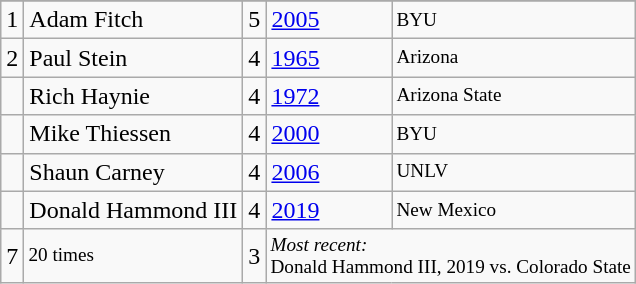<table class="wikitable">
<tr>
</tr>
<tr>
<td>1</td>
<td>Adam Fitch</td>
<td>5</td>
<td><a href='#'>2005</a></td>
<td style="font-size:80%;">BYU</td>
</tr>
<tr>
<td>2</td>
<td>Paul Stein</td>
<td>4</td>
<td><a href='#'>1965</a></td>
<td style="font-size:80%;">Arizona</td>
</tr>
<tr>
<td></td>
<td>Rich Haynie</td>
<td>4</td>
<td><a href='#'>1972</a></td>
<td style="font-size:80%;">Arizona State</td>
</tr>
<tr>
<td></td>
<td>Mike Thiessen</td>
<td>4</td>
<td><a href='#'>2000</a></td>
<td style="font-size:80%;">BYU</td>
</tr>
<tr>
<td></td>
<td>Shaun Carney</td>
<td>4</td>
<td><a href='#'>2006</a></td>
<td style="font-size:80%;">UNLV</td>
</tr>
<tr>
<td></td>
<td>Donald Hammond III</td>
<td>4</td>
<td><a href='#'>2019</a></td>
<td style="font-size:80%;">New Mexico</td>
</tr>
<tr>
<td>7</td>
<td style="font-size:80%;">20 times</td>
<td>3</td>
<td colspan=2 style="font-size:80%;"><em>Most recent:</em><br>Donald Hammond III, 2019 vs. Colorado State</td>
</tr>
</table>
